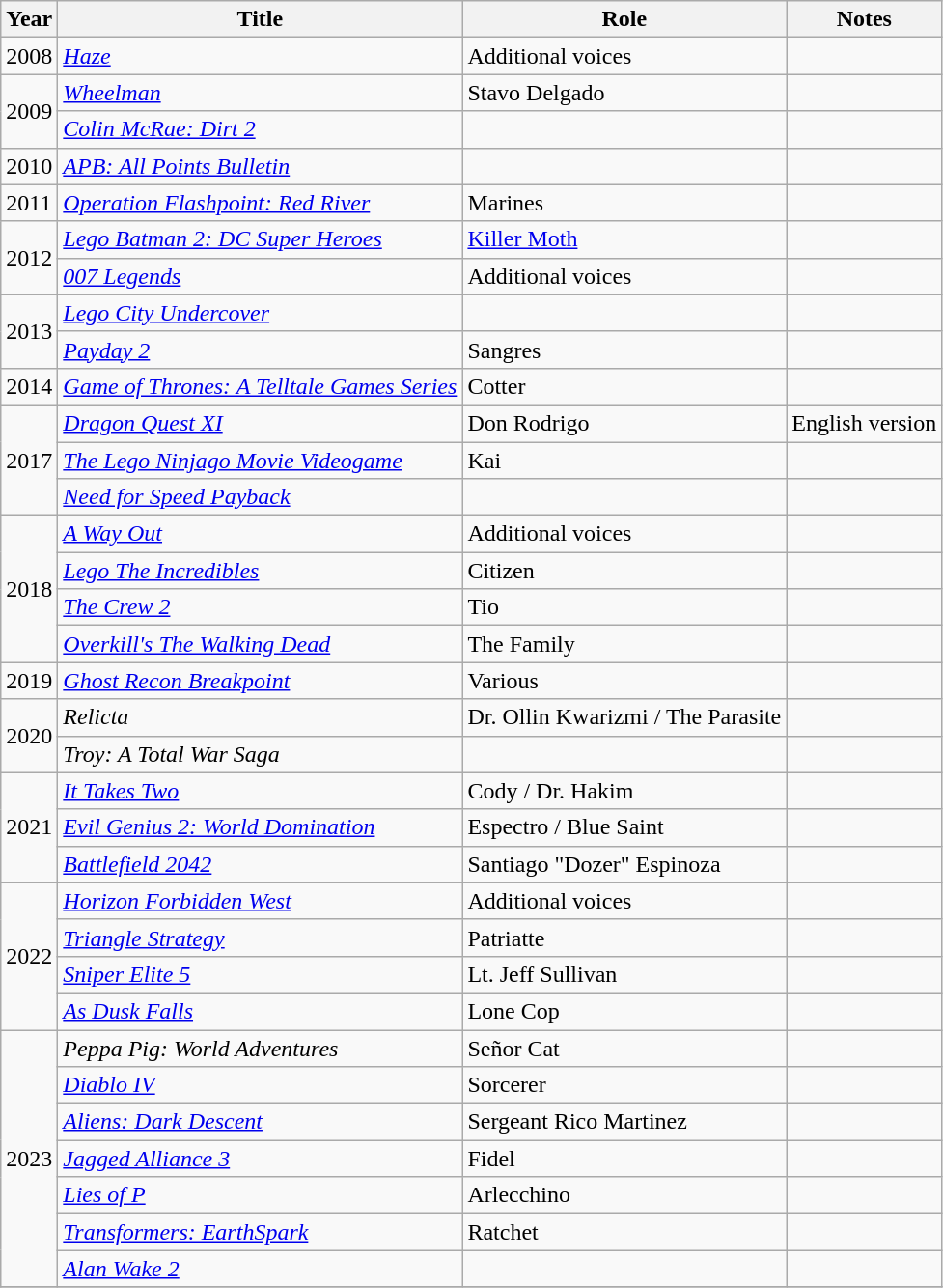<table class="wikitable sortable">
<tr>
<th>Year</th>
<th>Title</th>
<th>Role</th>
<th class="unsortable">Notes</th>
</tr>
<tr>
<td>2008</td>
<td><em><a href='#'>Haze</a></em></td>
<td>Additional voices</td>
<td></td>
</tr>
<tr>
<td rowspan="2">2009</td>
<td><em><a href='#'>Wheelman</a></em></td>
<td>Stavo Delgado</td>
<td></td>
</tr>
<tr>
<td><em><a href='#'>Colin McRae: Dirt 2</a></em></td>
<td></td>
<td></td>
</tr>
<tr>
<td>2010</td>
<td><em><a href='#'>APB: All Points Bulletin</a></em></td>
<td></td>
<td></td>
</tr>
<tr>
<td>2011</td>
<td><em><a href='#'>Operation Flashpoint: Red River</a></em></td>
<td>Marines</td>
<td></td>
</tr>
<tr>
<td rowspan="2">2012</td>
<td><em><a href='#'>Lego Batman 2: DC Super Heroes</a></em></td>
<td><a href='#'>Killer Moth</a></td>
<td></td>
</tr>
<tr>
<td><em><a href='#'>007 Legends</a></em></td>
<td>Additional voices</td>
<td></td>
</tr>
<tr>
<td rowspan="2">2013</td>
<td><em><a href='#'>Lego City Undercover</a></em></td>
<td></td>
<td></td>
</tr>
<tr>
<td><em><a href='#'>Payday 2</a></em></td>
<td>Sangres</td>
<td></td>
</tr>
<tr>
<td>2014</td>
<td><em><a href='#'>Game of Thrones: A Telltale Games Series</a></em></td>
<td>Cotter</td>
<td></td>
</tr>
<tr>
<td rowspan="3">2017</td>
<td><em><a href='#'>Dragon Quest XI</a></em></td>
<td>Don Rodrigo</td>
<td>English version</td>
</tr>
<tr>
<td><em><a href='#'>The Lego Ninjago Movie Videogame</a></em></td>
<td>Kai</td>
<td></td>
</tr>
<tr>
<td><em><a href='#'>Need for Speed Payback</a></em></td>
<td></td>
<td></td>
</tr>
<tr>
<td rowspan="4">2018</td>
<td><em><a href='#'>A Way Out</a></em></td>
<td>Additional voices</td>
<td></td>
</tr>
<tr>
<td><em><a href='#'>Lego The Incredibles</a></em></td>
<td>Citizen</td>
<td></td>
</tr>
<tr>
<td><em><a href='#'>The Crew 2</a></em></td>
<td>Tio</td>
<td></td>
</tr>
<tr>
<td><em><a href='#'>Overkill's The Walking Dead</a></em></td>
<td>The Family</td>
<td></td>
</tr>
<tr>
<td>2019</td>
<td><em><a href='#'>Ghost Recon Breakpoint</a></em></td>
<td>Various</td>
<td></td>
</tr>
<tr>
<td rowspan="2">2020</td>
<td><em>Relicta</em></td>
<td>Dr. Ollin Kwarizmi / The Parasite</td>
<td></td>
</tr>
<tr>
<td><em>Troy: A Total War Saga</em></td>
<td></td>
<td></td>
</tr>
<tr>
<td rowspan="3">2021</td>
<td><em><a href='#'>It Takes Two</a></em></td>
<td>Cody / Dr. Hakim</td>
<td></td>
</tr>
<tr>
<td><em><a href='#'>Evil Genius 2: World Domination</a></em></td>
<td>Espectro / Blue Saint</td>
<td></td>
</tr>
<tr>
<td><em><a href='#'>Battlefield 2042</a></em></td>
<td>Santiago "Dozer" Espinoza</td>
<td></td>
</tr>
<tr>
<td rowspan="4">2022</td>
<td><em><a href='#'>Horizon Forbidden West</a></em></td>
<td>Additional voices</td>
<td></td>
</tr>
<tr>
<td><em><a href='#'>Triangle Strategy</a></em></td>
<td>Patriatte</td>
<td></td>
</tr>
<tr>
<td><em><a href='#'>Sniper Elite 5</a></em></td>
<td>Lt. Jeff Sullivan</td>
<td></td>
</tr>
<tr>
<td><em><a href='#'>As Dusk Falls</a></em></td>
<td>Lone Cop</td>
<td></td>
</tr>
<tr>
<td rowspan="7">2023</td>
<td><em>Peppa Pig: World Adventures</em></td>
<td>Señor Cat</td>
<td></td>
</tr>
<tr>
<td><em><a href='#'>Diablo IV</a></em></td>
<td>Sorcerer</td>
<td></td>
</tr>
<tr>
<td><em><a href='#'>Aliens: Dark Descent</a></em></td>
<td>Sergeant Rico Martinez</td>
<td></td>
</tr>
<tr>
<td><em><a href='#'>Jagged Alliance 3</a></em></td>
<td>Fidel</td>
<td></td>
</tr>
<tr>
<td><em><a href='#'>Lies of P</a></em></td>
<td>Arlecchino</td>
<td></td>
</tr>
<tr>
<td><em><a href='#'>Transformers: EarthSpark</a></em></td>
<td>Ratchet</td>
<td></td>
</tr>
<tr>
<td><em><a href='#'>Alan Wake 2</a></em></td>
<td></td>
<td></td>
</tr>
<tr>
</tr>
</table>
